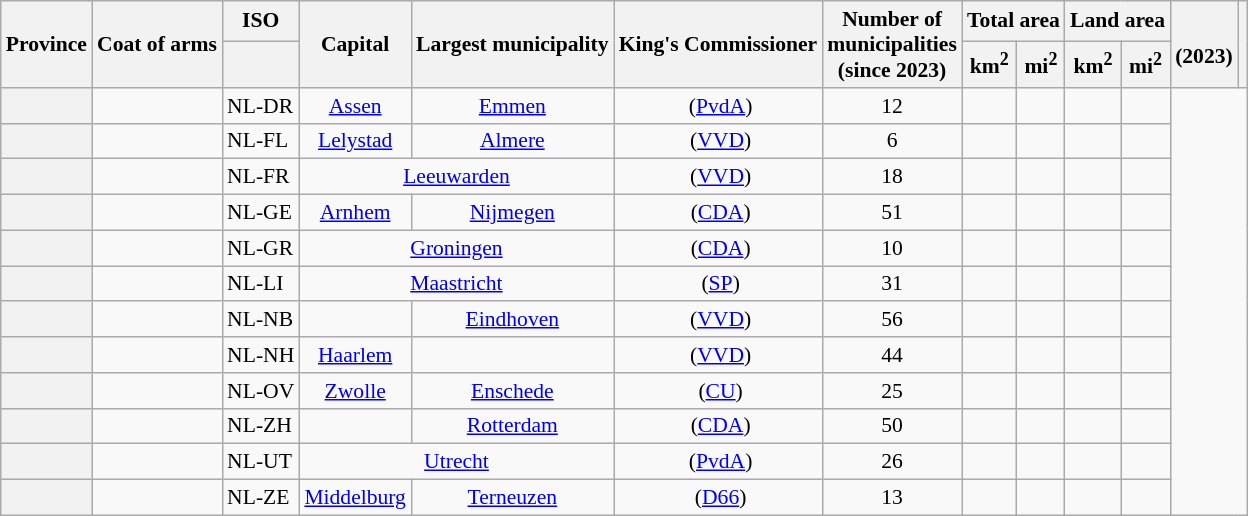<table class="wikitable sortable" style="font-size:90%;">
<tr>
<th scope="col" rowspan=2>Province</th>
<th scope="col" rowspan=2 class="unsortable">Coat of arms</th>
<th>ISO</th>
<th rowspan="2" scope="col">Capital</th>
<th scope="col" rowspan=2>Largest municipality</th>
<th scope="col" rowspan=2>King's Commissioner</th>
<th scope="col" rowspan=2>Number of<br>municipalities<br>(since 2023)</th>
<th scope="col" colspan=2>Total area</th>
<th scope="col" colspan=2>Land area</th>
<th scope="col" rowspan=2><br> (2023)</th>
<th scope="col" rowspan=2></th>
</tr>
<tr>
<th></th>
<th scope="col" class="unsortable">km<sup>2</sup></th>
<th scope="col">mi<sup>2</sup></th>
<th scope="col" class="unsortable">km<sup>2</sup></th>
<th scope="col">mi<sup>2</sup></th>
</tr>
<tr>
<th style="text-align: left;"></th>
<td></td>
<td>NL-DR</td>
<td style="text-align:center;"><a href='#'>Assen</a></td>
<td style="text-align:center;"><a href='#'>Emmen</a></td>
<td style="text-align:center;"> (<a href='#'>PvdA</a>)</td>
<td style="text-align:center;">12</td>
<td></td>
<td></td>
<td></td>
<td></td>
</tr>
<tr>
<th style="text-align: left;"></th>
<td></td>
<td>NL-FL</td>
<td style="text-align:center;"><a href='#'>Lelystad</a></td>
<td style="text-align:center;"><a href='#'>Almere</a></td>
<td style="text-align:center;"> (<a href='#'>VVD</a>)</td>
<td style="text-align:center;">6</td>
<td></td>
<td></td>
<td></td>
<td></td>
</tr>
<tr>
<th style="text-align: left;"></th>
<td></td>
<td>NL-FR</td>
<td colspan="2" style="text-align:center;"><a href='#'>Leeuwarden</a></td>
<td style="text-align:center;"> (<a href='#'>VVD</a>)</td>
<td style="text-align:center;">18</td>
<td></td>
<td></td>
<td></td>
<td></td>
</tr>
<tr>
<th style="text-align: left;"></th>
<td></td>
<td>NL-GE</td>
<td style="text-align:center;"><a href='#'>Arnhem</a></td>
<td style="text-align:center;"><a href='#'>Nijmegen</a></td>
<td style="text-align:center;"> (<a href='#'>CDA</a>)</td>
<td style="text-align:center;">51</td>
<td></td>
<td></td>
<td></td>
<td></td>
</tr>
<tr>
<th style="text-align: left;"></th>
<td></td>
<td>NL-GR</td>
<td colspan="2" style="text-align:center;"><a href='#'>Groningen</a></td>
<td style="text-align:center;"> (<a href='#'>CDA</a>)</td>
<td style="text-align:center;">10</td>
<td></td>
<td></td>
<td></td>
<td></td>
</tr>
<tr>
<th style="text-align: left;"></th>
<td></td>
<td>NL-LI</td>
<td colspan="2" style="text-align:center;"><a href='#'>Maastricht</a></td>
<td style="text-align:center;"> (<a href='#'>SP</a>)</td>
<td style="text-align:center;">31</td>
<td></td>
<td></td>
<td></td>
<td></td>
</tr>
<tr>
<th style="text-align: left;"></th>
<td></td>
<td>NL-NB</td>
<td data-sort-value="Hertogenbosch, s-" style="text-align:center;"></td>
<td style="text-align:center;"><a href='#'>Eindhoven</a></td>
<td style="text-align:center;"> (<a href='#'>VVD</a>)</td>
<td style="text-align:center;">56</td>
<td></td>
<td></td>
<td></td>
<td></td>
</tr>
<tr>
<th style="text-align: left;"></th>
<td></td>
<td>NL-NH</td>
<td style="text-align:center;"><a href='#'>Haarlem</a></td>
<td style="text-align:center;"></td>
<td style="text-align:center;"> (<a href='#'>VVD</a>)</td>
<td style="text-align:center;">44</td>
<td></td>
<td></td>
<td></td>
<td></td>
</tr>
<tr>
<th style="text-align: left;"></th>
<td></td>
<td>NL-OV</td>
<td style="text-align:center;"><a href='#'>Zwolle</a></td>
<td style="text-align:center;"><a href='#'>Enschede</a></td>
<td style="text-align:center;"> (<a href='#'>CU</a>)</td>
<td style="text-align:center;">25</td>
<td></td>
<td></td>
<td></td>
<td></td>
</tr>
<tr>
<th style="text-align: left;"></th>
<td></td>
<td>NL-ZH</td>
<td style="text-align:center;"></td>
<td style="text-align:center;"><a href='#'>Rotterdam</a></td>
<td style="text-align:center;"> (<a href='#'>CDA</a>)</td>
<td style="text-align:center;">50</td>
<td></td>
<td></td>
<td></td>
<td></td>
</tr>
<tr>
<th style="text-align: left;"></th>
<td></td>
<td>NL-UT</td>
<td colspan="2" style="text-align:center;"><a href='#'>Utrecht</a></td>
<td style="text-align:center;"> (<a href='#'>PvdA</a>)</td>
<td style="text-align:center;">26</td>
<td></td>
<td></td>
<td></td>
<td></td>
</tr>
<tr>
<th style="text-align: left;"></th>
<td></td>
<td>NL-ZE</td>
<td style="text-align:center;"><a href='#'>Middelburg</a></td>
<td style="text-align:center;"><a href='#'>Terneuzen</a></td>
<td style="text-align:center;"> (<a href='#'>D66</a>)</td>
<td style="text-align:center;">13</td>
<td></td>
<td></td>
<td></td>
<td></td>
</tr>
</table>
